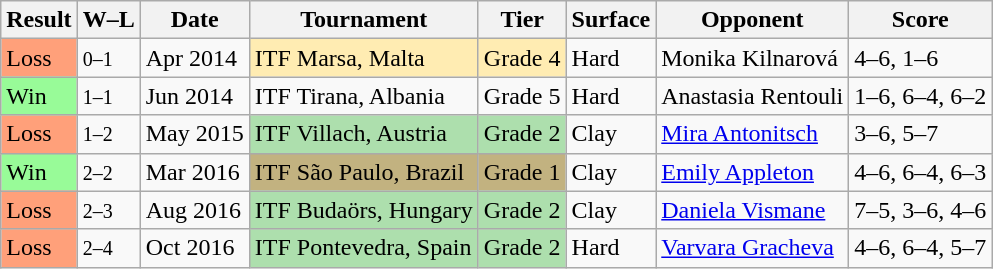<table class="sortable wikitable">
<tr>
<th>Result</th>
<th class="unsortable">W–L</th>
<th>Date</th>
<th>Tournament</th>
<th>Tier</th>
<th>Surface</th>
<th>Opponent</th>
<th class="unsortable">Score</th>
</tr>
<tr>
<td style="background:#ffa07a;">Loss</td>
<td><small>0–1</small></td>
<td>Apr 2014</td>
<td bgcolor="#ffecb2">ITF Marsa, Malta</td>
<td bgcolor="#ffecb2">Grade 4</td>
<td>Hard</td>
<td> Monika Kilnarová</td>
<td>4–6, 1–6</td>
</tr>
<tr>
<td bgcolor="98FB98">Win</td>
<td><small>1–1</small></td>
<td>Jun 2014</td>
<td>ITF Tirana, Albania</td>
<td>Grade 5</td>
<td>Hard</td>
<td> Anastasia Rentouli</td>
<td>1–6, 6–4, 6–2</td>
</tr>
<tr>
<td style="background:#ffa07a;">Loss</td>
<td><small>1–2</small></td>
<td>May 2015</td>
<td bgcolor="#ADDFAD">ITF Villach, Austria</td>
<td bgcolor="#ADDFAD">Grade 2</td>
<td>Clay</td>
<td> <a href='#'>Mira Antonitsch</a></td>
<td>3–6, 5–7</td>
</tr>
<tr>
<td bgcolor="98FB98">Win</td>
<td><small>2–2</small></td>
<td>Mar 2016</td>
<td bgcolor="#C2B280">ITF São Paulo, Brazil</td>
<td bgcolor="#C2B280">Grade 1</td>
<td>Clay</td>
<td> <a href='#'>Emily Appleton</a></td>
<td>4–6, 6–4, 6–3</td>
</tr>
<tr>
<td style="background:#ffa07a;">Loss</td>
<td><small>2–3</small></td>
<td>Aug 2016</td>
<td bgcolor="#ADDFAD">ITF Budaörs, Hungary</td>
<td bgcolor="#ADDFAD">Grade 2</td>
<td>Clay</td>
<td> <a href='#'>Daniela Vismane</a></td>
<td>7–5, 3–6, 4–6</td>
</tr>
<tr>
<td style="background:#ffa07a;">Loss</td>
<td><small>2–4</small></td>
<td>Oct 2016</td>
<td bgcolor="#ADDFAD">ITF Pontevedra, Spain</td>
<td bgcolor="#ADDFAD">Grade 2</td>
<td>Hard</td>
<td> <a href='#'>Varvara Gracheva</a></td>
<td>4–6, 6–4, 5–7</td>
</tr>
</table>
